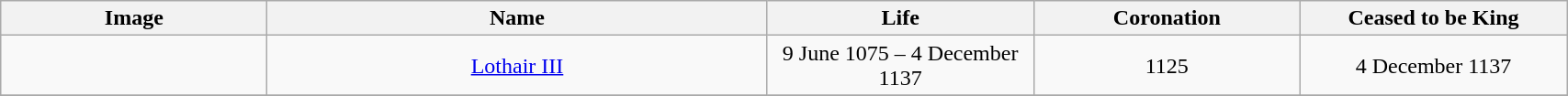<table width=90% class="wikitable">
<tr>
<th width=8%>Image</th>
<th width=15%>Name</th>
<th width=8%>Life</th>
<th width=8%>Coronation</th>
<th width=8%>Ceased to be King</th>
</tr>
<tr>
<td align="center"></td>
<td align="center"><a href='#'>Lothair III</a></td>
<td align="center">9 June 1075 – 4 December 1137</td>
<td align="center">1125</td>
<td align="center">4 December 1137</td>
</tr>
<tr>
</tr>
</table>
